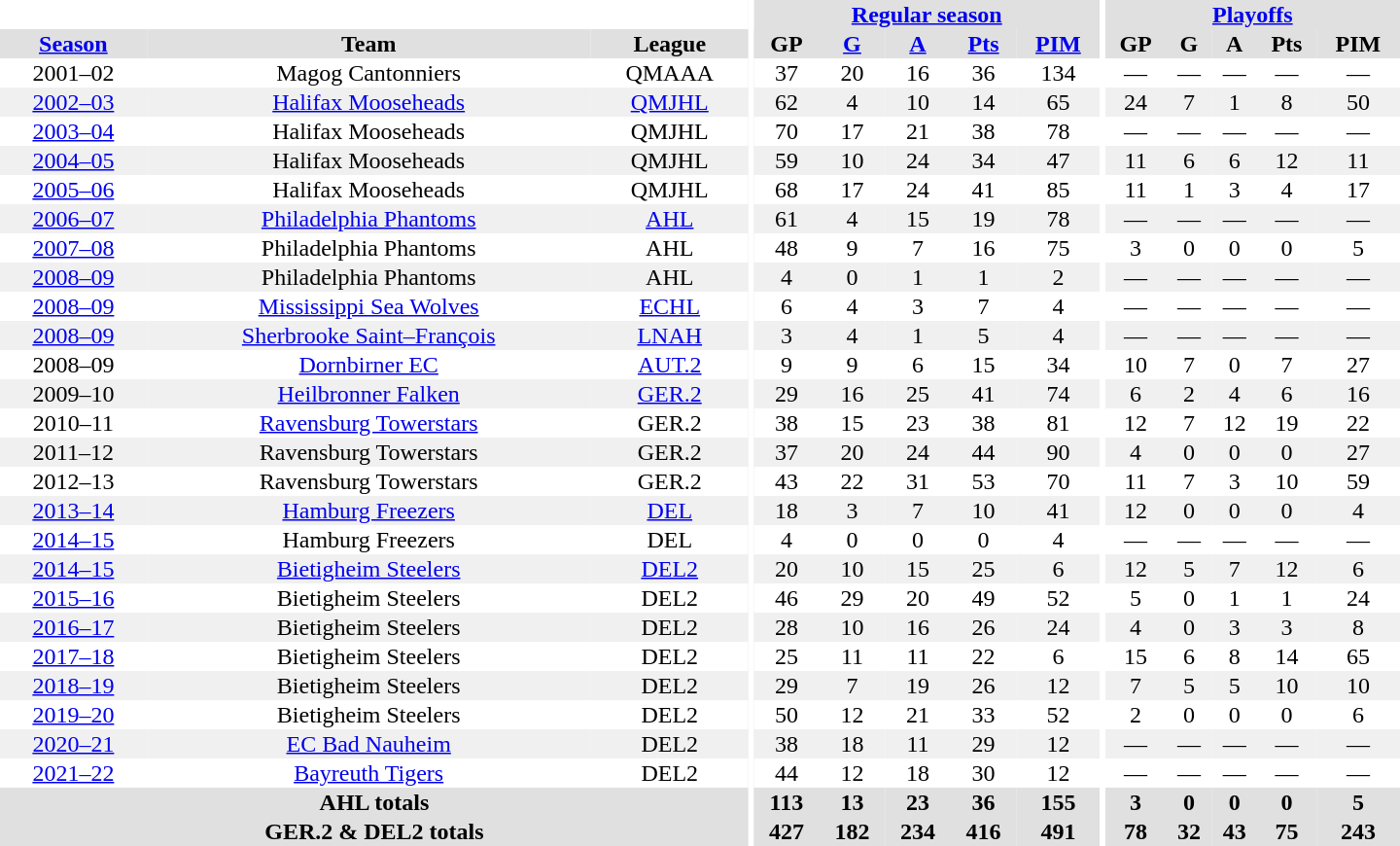<table border="0" cellpadding="1" cellspacing="0" style="text-align:center; width:60em">
<tr bgcolor="#e0e0e0">
<th colspan="3" bgcolor="#ffffff"></th>
<th rowspan="99" bgcolor="#ffffff"></th>
<th colspan="5"><a href='#'>Regular season</a></th>
<th rowspan="99" bgcolor="#ffffff"></th>
<th colspan="5"><a href='#'>Playoffs</a></th>
</tr>
<tr bgcolor="#e0e0e0">
<th><a href='#'>Season</a></th>
<th>Team</th>
<th>League</th>
<th>GP</th>
<th><a href='#'>G</a></th>
<th><a href='#'>A</a></th>
<th><a href='#'>Pts</a></th>
<th><a href='#'>PIM</a></th>
<th>GP</th>
<th>G</th>
<th>A</th>
<th>Pts</th>
<th>PIM</th>
</tr>
<tr>
<td>2001–02</td>
<td>Magog Cantonniers</td>
<td>QMAAA</td>
<td>37</td>
<td>20</td>
<td>16</td>
<td>36</td>
<td>134</td>
<td>—</td>
<td>—</td>
<td>—</td>
<td>—</td>
<td>—</td>
</tr>
<tr bgcolor="#f0f0f0">
<td><a href='#'>2002–03</a></td>
<td><a href='#'>Halifax Mooseheads</a></td>
<td><a href='#'>QMJHL</a></td>
<td>62</td>
<td>4</td>
<td>10</td>
<td>14</td>
<td>65</td>
<td>24</td>
<td>7</td>
<td>1</td>
<td>8</td>
<td>50</td>
</tr>
<tr>
<td><a href='#'>2003–04</a></td>
<td>Halifax Mooseheads</td>
<td>QMJHL</td>
<td>70</td>
<td>17</td>
<td>21</td>
<td>38</td>
<td>78</td>
<td>—</td>
<td>—</td>
<td>—</td>
<td>—</td>
<td>—</td>
</tr>
<tr bgcolor="#f0f0f0">
<td><a href='#'>2004–05</a></td>
<td>Halifax Mooseheads</td>
<td>QMJHL</td>
<td>59</td>
<td>10</td>
<td>24</td>
<td>34</td>
<td>47</td>
<td>11</td>
<td>6</td>
<td>6</td>
<td>12</td>
<td>11</td>
</tr>
<tr>
<td><a href='#'>2005–06</a></td>
<td>Halifax Mooseheads</td>
<td>QMJHL</td>
<td>68</td>
<td>17</td>
<td>24</td>
<td>41</td>
<td>85</td>
<td>11</td>
<td>1</td>
<td>3</td>
<td>4</td>
<td>17</td>
</tr>
<tr bgcolor="#f0f0f0">
<td><a href='#'>2006–07</a></td>
<td><a href='#'>Philadelphia Phantoms</a></td>
<td><a href='#'>AHL</a></td>
<td>61</td>
<td>4</td>
<td>15</td>
<td>19</td>
<td>78</td>
<td>—</td>
<td>—</td>
<td>—</td>
<td>—</td>
<td>—</td>
</tr>
<tr>
<td><a href='#'>2007–08</a></td>
<td>Philadelphia Phantoms</td>
<td>AHL</td>
<td>48</td>
<td>9</td>
<td>7</td>
<td>16</td>
<td>75</td>
<td>3</td>
<td>0</td>
<td>0</td>
<td>0</td>
<td>5</td>
</tr>
<tr bgcolor="#f0f0f0">
<td><a href='#'>2008–09</a></td>
<td>Philadelphia Phantoms</td>
<td>AHL</td>
<td>4</td>
<td>0</td>
<td>1</td>
<td>1</td>
<td>2</td>
<td>—</td>
<td>—</td>
<td>—</td>
<td>—</td>
<td>—</td>
</tr>
<tr>
<td><a href='#'>2008–09</a></td>
<td><a href='#'>Mississippi Sea Wolves</a></td>
<td><a href='#'>ECHL</a></td>
<td>6</td>
<td>4</td>
<td>3</td>
<td>7</td>
<td>4</td>
<td>—</td>
<td>—</td>
<td>—</td>
<td>—</td>
<td>—</td>
</tr>
<tr bgcolor="#f0f0f0">
<td><a href='#'>2008–09</a></td>
<td><a href='#'>Sherbrooke Saint–François</a></td>
<td><a href='#'>LNAH</a></td>
<td>3</td>
<td>4</td>
<td>1</td>
<td>5</td>
<td>4</td>
<td>—</td>
<td>—</td>
<td>—</td>
<td>—</td>
<td>—</td>
</tr>
<tr>
<td>2008–09</td>
<td><a href='#'>Dornbirner EC</a></td>
<td><a href='#'>AUT.2</a></td>
<td>9</td>
<td>9</td>
<td>6</td>
<td>15</td>
<td>34</td>
<td>10</td>
<td>7</td>
<td>0</td>
<td>7</td>
<td>27</td>
</tr>
<tr bgcolor="#f0f0f0">
<td>2009–10</td>
<td><a href='#'>Heilbronner Falken</a></td>
<td><a href='#'>GER.2</a></td>
<td>29</td>
<td>16</td>
<td>25</td>
<td>41</td>
<td>74</td>
<td>6</td>
<td>2</td>
<td>4</td>
<td>6</td>
<td>16</td>
</tr>
<tr>
<td>2010–11</td>
<td><a href='#'>Ravensburg Towerstars</a></td>
<td>GER.2</td>
<td>38</td>
<td>15</td>
<td>23</td>
<td>38</td>
<td>81</td>
<td>12</td>
<td>7</td>
<td>12</td>
<td>19</td>
<td>22</td>
</tr>
<tr bgcolor="#f0f0f0">
<td>2011–12</td>
<td>Ravensburg Towerstars</td>
<td>GER.2</td>
<td>37</td>
<td>20</td>
<td>24</td>
<td>44</td>
<td>90</td>
<td>4</td>
<td>0</td>
<td>0</td>
<td>0</td>
<td>27</td>
</tr>
<tr>
<td>2012–13</td>
<td>Ravensburg Towerstars</td>
<td>GER.2</td>
<td>43</td>
<td>22</td>
<td>31</td>
<td>53</td>
<td>70</td>
<td>11</td>
<td>7</td>
<td>3</td>
<td>10</td>
<td>59</td>
</tr>
<tr bgcolor="#f0f0f0">
<td><a href='#'>2013–14</a></td>
<td><a href='#'>Hamburg Freezers</a></td>
<td><a href='#'>DEL</a></td>
<td>18</td>
<td>3</td>
<td>7</td>
<td>10</td>
<td>41</td>
<td>12</td>
<td>0</td>
<td>0</td>
<td>0</td>
<td>4</td>
</tr>
<tr>
<td><a href='#'>2014–15</a></td>
<td>Hamburg Freezers</td>
<td>DEL</td>
<td>4</td>
<td>0</td>
<td>0</td>
<td>0</td>
<td>4</td>
<td>—</td>
<td>—</td>
<td>—</td>
<td>—</td>
<td>—</td>
</tr>
<tr bgcolor="#f0f0f0">
<td><a href='#'>2014–15</a></td>
<td><a href='#'>Bietigheim Steelers</a></td>
<td><a href='#'>DEL2</a></td>
<td>20</td>
<td>10</td>
<td>15</td>
<td>25</td>
<td>6</td>
<td>12</td>
<td>5</td>
<td>7</td>
<td>12</td>
<td>6</td>
</tr>
<tr>
<td><a href='#'>2015–16</a></td>
<td>Bietigheim Steelers</td>
<td>DEL2</td>
<td>46</td>
<td>29</td>
<td>20</td>
<td>49</td>
<td>52</td>
<td>5</td>
<td>0</td>
<td>1</td>
<td>1</td>
<td>24</td>
</tr>
<tr bgcolor="#f0f0f0">
<td><a href='#'>2016–17</a></td>
<td>Bietigheim Steelers</td>
<td>DEL2</td>
<td>28</td>
<td>10</td>
<td>16</td>
<td>26</td>
<td>24</td>
<td>4</td>
<td>0</td>
<td>3</td>
<td>3</td>
<td>8</td>
</tr>
<tr>
<td><a href='#'>2017–18</a></td>
<td>Bietigheim Steelers</td>
<td>DEL2</td>
<td>25</td>
<td>11</td>
<td>11</td>
<td>22</td>
<td>6</td>
<td>15</td>
<td>6</td>
<td>8</td>
<td>14</td>
<td>65</td>
</tr>
<tr bgcolor="#f0f0f0">
<td><a href='#'>2018–19</a></td>
<td>Bietigheim Steelers</td>
<td>DEL2</td>
<td>29</td>
<td>7</td>
<td>19</td>
<td>26</td>
<td>12</td>
<td>7</td>
<td>5</td>
<td>5</td>
<td>10</td>
<td>10</td>
</tr>
<tr>
<td><a href='#'>2019–20</a></td>
<td>Bietigheim Steelers</td>
<td>DEL2</td>
<td>50</td>
<td>12</td>
<td>21</td>
<td>33</td>
<td>52</td>
<td>2</td>
<td>0</td>
<td>0</td>
<td>0</td>
<td>6</td>
</tr>
<tr bgcolor="#f0f0f0">
<td><a href='#'>2020–21</a></td>
<td><a href='#'>EC Bad Nauheim</a></td>
<td>DEL2</td>
<td>38</td>
<td>18</td>
<td>11</td>
<td>29</td>
<td>12</td>
<td>—</td>
<td>—</td>
<td>—</td>
<td>—</td>
<td>—</td>
</tr>
<tr>
<td><a href='#'>2021–22</a></td>
<td><a href='#'>Bayreuth Tigers</a></td>
<td>DEL2</td>
<td>44</td>
<td>12</td>
<td>18</td>
<td>30</td>
<td>12</td>
<td>—</td>
<td>—</td>
<td>—</td>
<td>—</td>
<td>—</td>
</tr>
<tr bgcolor="#e0e0e0">
<th colspan="3">AHL totals</th>
<th>113</th>
<th>13</th>
<th>23</th>
<th>36</th>
<th>155</th>
<th>3</th>
<th>0</th>
<th>0</th>
<th>0</th>
<th>5</th>
</tr>
<tr bgcolor="#e0e0e0">
<th colspan="3">GER.2 & DEL2 totals</th>
<th>427</th>
<th>182</th>
<th>234</th>
<th>416</th>
<th>491</th>
<th>78</th>
<th>32</th>
<th>43</th>
<th>75</th>
<th>243</th>
</tr>
</table>
